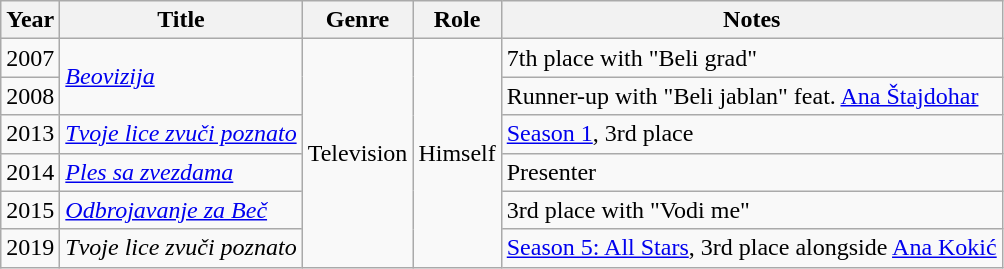<table class="wikitable">
<tr>
<th>Year</th>
<th>Title</th>
<th>Genre</th>
<th>Role</th>
<th>Notes</th>
</tr>
<tr>
<td>2007</td>
<td rowspan="2"><em><a href='#'>Beovizija</a></em></td>
<td rowspan="6">Television</td>
<td rowspan="6">Himself</td>
<td>7th place with "Beli grad"</td>
</tr>
<tr>
<td>2008</td>
<td>Runner-up with "Beli jablan" feat. <a href='#'>Ana Štajdohar</a></td>
</tr>
<tr>
<td>2013</td>
<td><em><a href='#'>Tvoje lice zvuči poznato</a></em></td>
<td><a href='#'>Season 1</a>, 3rd place</td>
</tr>
<tr>
<td>2014</td>
<td><em><a href='#'>Ples sa zvezdama</a></em></td>
<td>Presenter</td>
</tr>
<tr>
<td>2015</td>
<td><em><a href='#'>Odbrojavanje za Beč</a></em></td>
<td>3rd place with "Vodi me"</td>
</tr>
<tr>
<td>2019</td>
<td><em>Tvoje lice zvuči poznato</em></td>
<td><a href='#'>Season 5: All Stars</a>, 3rd place alongside <a href='#'>Ana Kokić</a></td>
</tr>
</table>
